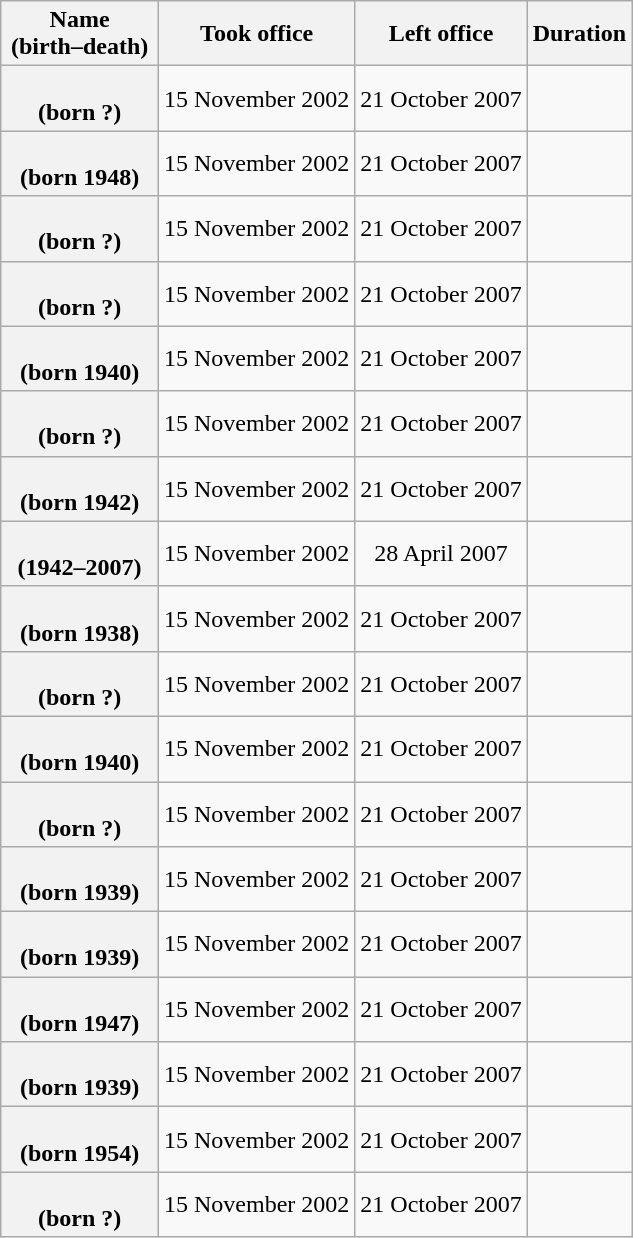<table class="wikitable plainrowheaders sortable" style="text-align:center;" border="1">
<tr>
<th width=25%>Name<br>(birth–death)</th>
<th scope="col">Took office</th>
<th scope="col">Left office</th>
<th scope="col">Duration</th>
</tr>
<tr>
<th scope="row"><br>(born ?)</th>
<td>15 November 2002</td>
<td>21 October 2007</td>
<td></td>
</tr>
<tr>
<th scope="row"><br>(born 1948)</th>
<td>15 November 2002</td>
<td>21 October 2007</td>
<td></td>
</tr>
<tr>
<th scope="row"><br>(born ?)</th>
<td>15 November 2002</td>
<td>21 October 2007</td>
<td></td>
</tr>
<tr>
<th scope="row"><br>(born ?)</th>
<td>15 November 2002</td>
<td>21 October 2007</td>
<td></td>
</tr>
<tr>
<th scope="row"><br>(born 1940)</th>
<td>15 November 2002</td>
<td>21 October 2007</td>
<td></td>
</tr>
<tr>
<th scope="row"><br>(born ?)</th>
<td>15 November 2002</td>
<td>21 October 2007</td>
<td></td>
</tr>
<tr>
<th scope="row"><br>(born 1942)</th>
<td>15 November 2002</td>
<td>21 October 2007</td>
<td></td>
</tr>
<tr>
<th scope="row"><br>(1942–2007)</th>
<td>15 November 2002</td>
<td>28 April 2007</td>
<td></td>
</tr>
<tr>
<th scope="row"><br>(born 1938)</th>
<td>15 November 2002</td>
<td>21 October 2007</td>
<td></td>
</tr>
<tr>
<th scope="row"><br>(born ?)</th>
<td>15 November 2002</td>
<td>21 October 2007</td>
<td></td>
</tr>
<tr>
<th scope="row"><br>(born 1940)</th>
<td>15 November 2002</td>
<td>21 October 2007</td>
<td></td>
</tr>
<tr>
<th scope="row"><br>(born ?)</th>
<td>15 November 2002</td>
<td>21 October 2007</td>
<td></td>
</tr>
<tr>
<th scope="row"><br>(born 1939)</th>
<td>15 November 2002</td>
<td>21 October 2007</td>
<td></td>
</tr>
<tr>
<th scope="row"><br>(born 1939)</th>
<td>15 November 2002</td>
<td>21 October 2007</td>
<td></td>
</tr>
<tr>
<th scope="row"><br>(born 1947)</th>
<td>15 November 2002</td>
<td>21 October 2007</td>
<td></td>
</tr>
<tr>
<th scope="row"><br>(born 1939)</th>
<td>15 November 2002</td>
<td>21 October 2007</td>
<td></td>
</tr>
<tr>
<th scope="row"><br>(born 1954)</th>
<td>15 November 2002</td>
<td>21 October 2007</td>
<td></td>
</tr>
<tr>
<th scope="row"><br>(born ?)</th>
<td>15 November 2002</td>
<td>21 October 2007</td>
<td></td>
</tr>
</table>
